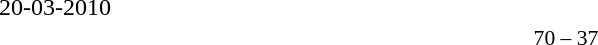<table width=100% cellspacing=1>
<tr>
<th width=25%></th>
<th width=10%></th>
<th></th>
</tr>
<tr>
<td>20-03-2010</td>
</tr>
<tr style=font-size:90%>
<td align=right></td>
<td align=center>70 – 37</td>
<td></td>
</tr>
</table>
